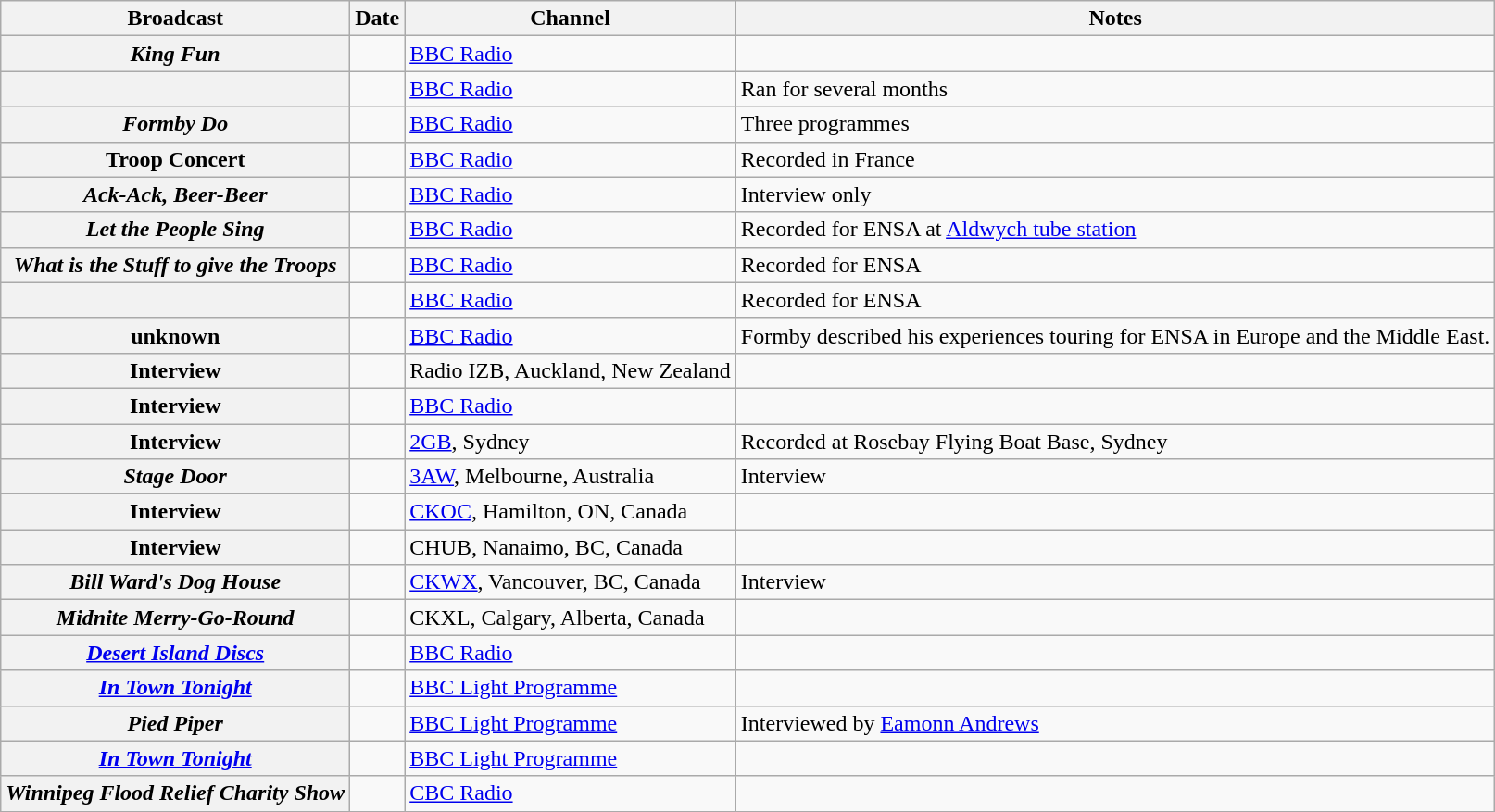<table class="wikitable plainrowheaders sortable" style="margin-right: 0;">
<tr>
<th scope="col">Broadcast</th>
<th scope="col">Date</th>
<th scope="col">Channel</th>
<th scope="col" class="unsortable">Notes</th>
</tr>
<tr>
<th scope="row"><em>King Fun</em></th>
<td></td>
<td><a href='#'>BBC Radio</a></td>
<td></td>
</tr>
<tr>
<th scope="row"></th>
<td></td>
<td><a href='#'>BBC Radio</a></td>
<td>Ran for several months</td>
</tr>
<tr>
<th scope="row"><em>Formby Do</em></th>
<td></td>
<td><a href='#'>BBC Radio</a></td>
<td>Three programmes</td>
</tr>
<tr>
<th scope="row">Troop Concert</th>
<td></td>
<td><a href='#'>BBC Radio</a></td>
<td>Recorded in France</td>
</tr>
<tr>
<th scope="row"><em>Ack-Ack, Beer-Beer</em></th>
<td></td>
<td><a href='#'>BBC Radio</a></td>
<td>Interview only</td>
</tr>
<tr>
<th scope="row"><em>Let the People Sing</em></th>
<td></td>
<td><a href='#'>BBC Radio</a></td>
<td>Recorded for ENSA at <a href='#'>Aldwych tube station</a></td>
</tr>
<tr>
<th scope="row"><em>What is the Stuff to give the Troops</em></th>
<td></td>
<td><a href='#'>BBC Radio</a></td>
<td>Recorded for ENSA</td>
</tr>
<tr>
<th scope="row"></th>
<td></td>
<td><a href='#'>BBC Radio</a></td>
<td>Recorded for ENSA</td>
</tr>
<tr>
<th scope="row">unknown</th>
<td></td>
<td><a href='#'>BBC Radio</a></td>
<td>Formby described his experiences touring for ENSA in Europe and the Middle East.</td>
</tr>
<tr>
<th scope="row">Interview</th>
<td></td>
<td>Radio IZB, Auckland, New Zealand</td>
<td></td>
</tr>
<tr>
<th scope="row">Interview</th>
<td></td>
<td><a href='#'>BBC Radio</a></td>
<td></td>
</tr>
<tr>
<th scope="row">Interview</th>
<td></td>
<td><a href='#'>2GB</a>, Sydney</td>
<td>Recorded at Rosebay Flying Boat Base, Sydney</td>
</tr>
<tr>
<th scope="row"><em>Stage Door</em></th>
<td></td>
<td><a href='#'>3AW</a>, Melbourne, Australia</td>
<td>Interview</td>
</tr>
<tr>
<th scope="row">Interview</th>
<td></td>
<td><a href='#'>CKOC</a>, Hamilton, ON, Canada</td>
<td></td>
</tr>
<tr>
<th scope="row">Interview</th>
<td></td>
<td>CHUB, Nanaimo, BC, Canada</td>
<td></td>
</tr>
<tr>
<th scope="row"><em>Bill Ward's Dog House</em></th>
<td></td>
<td><a href='#'>CKWX</a>, Vancouver, BC, Canada</td>
<td>Interview</td>
</tr>
<tr>
<th scope="row"><em>Midnite Merry-Go-Round</em></th>
<td></td>
<td>CKXL, Calgary, Alberta, Canada</td>
<td></td>
</tr>
<tr>
<th scope="row"><em><a href='#'>Desert Island Discs</a></em></th>
<td></td>
<td><a href='#'>BBC Radio</a></td>
<td></td>
</tr>
<tr>
<th scope="row"><em><a href='#'>In Town Tonight</a></em></th>
<td></td>
<td><a href='#'>BBC Light Programme</a></td>
<td></td>
</tr>
<tr>
<th scope="row"><em>Pied Piper</em></th>
<td></td>
<td><a href='#'>BBC Light Programme</a></td>
<td>Interviewed by <a href='#'>Eamonn Andrews</a></td>
</tr>
<tr>
<th scope="row"><em><a href='#'>In Town Tonight</a></em></th>
<td></td>
<td><a href='#'>BBC Light Programme</a></td>
<td></td>
</tr>
<tr>
<th scope="row"><em>Winnipeg Flood Relief Charity Show</em></th>
<td></td>
<td><a href='#'>CBC Radio</a></td>
<td></td>
</tr>
</table>
